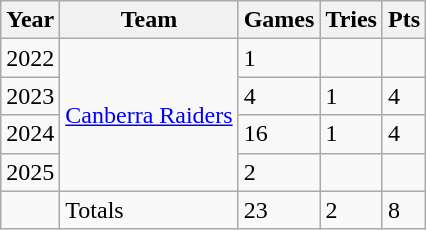<table class="wikitable">
<tr>
<th>Year</th>
<th>Team</th>
<th>Games</th>
<th>Tries</th>
<th>Pts</th>
</tr>
<tr>
<td>2022</td>
<td rowspan="4"> <a href='#'>Canberra Raiders</a></td>
<td>1</td>
<td></td>
<td></td>
</tr>
<tr>
<td>2023</td>
<td>4</td>
<td>1</td>
<td>4</td>
</tr>
<tr>
<td>2024</td>
<td>16</td>
<td>1</td>
<td>4</td>
</tr>
<tr>
<td>2025</td>
<td>2</td>
<td></td>
<td></td>
</tr>
<tr>
<td></td>
<td>Totals</td>
<td>23</td>
<td>2</td>
<td>8</td>
</tr>
</table>
